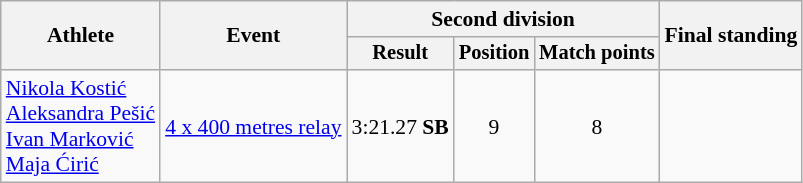<table class=wikitable style="font-size:90%">
<tr>
<th rowspan="2">Athlete</th>
<th rowspan="2">Event</th>
<th colspan="3">Second division</th>
<th rowspan="2">Final standing</th>
</tr>
<tr style="font-size:95%">
<th>Result</th>
<th>Position</th>
<th>Match points</th>
</tr>
<tr align=center>
<td align=left><a href='#'>Nikola Kostić</a><br><a href='#'>Aleksandra Pešić</a><br><a href='#'>Ivan Marković</a><br><a href='#'>Maja Ćirić</a></td>
<td align=left><a href='#'>4 x 400 metres relay</a></td>
<td>3:21.27 <strong>SB</strong></td>
<td>9</td>
<td>8</td>
<td></td>
</tr>
</table>
